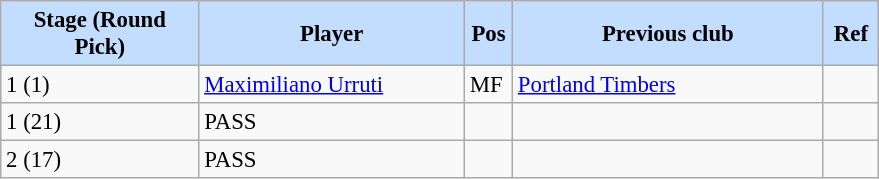<table class="wikitable" style="text-align:left; font-size:95%;">
<tr>
<th style="background:#c2ddff; width:125px;">Stage (Round Pick)</th>
<th style="background:#c2ddff; width:170px;">Player</th>
<th style="background:#c2ddff; width:25px;">Pos</th>
<th style="background:#c2ddff; width:200px;">Previous club</th>
<th style="background:#c2ddff; width:30px;">Ref</th>
</tr>
<tr>
<td>1 (1)</td>
<td> <a href='#'>Maximiliano Urruti</a></td>
<td>MF</td>
<td><a href='#'>Portland Timbers</a></td>
<td></td>
</tr>
<tr>
<td>1 (21)</td>
<td>PASS</td>
<td></td>
<td></td>
<td></td>
</tr>
<tr>
<td>2 (17)</td>
<td>PASS</td>
<td></td>
<td></td>
<td></td>
</tr>
</table>
